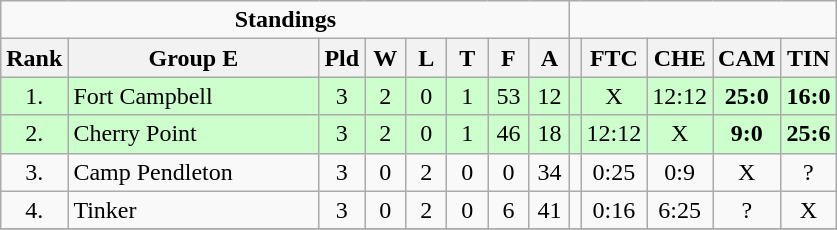<table class="wikitable">
<tr>
<td colspan=8 align=center><strong>Standings</strong></td>
<td colspan=6></td>
</tr>
<tr>
<th bgcolor="#efefef">Rank</th>
<th bgcolor="#efefef" width="160">Group E</th>
<th bgcolor="#efefef" width="20">Pld</th>
<th bgcolor="#efefef" width="20">W</th>
<th bgcolor="#efefef" width="20">L</th>
<th bgcolor="#efefef" width="20">T</th>
<th bgcolor="#efefef" width="20">F</th>
<th bgcolor="#efefef" width="20">A</th>
<th bgcolor="#efefef"></th>
<th bgcolor="#efefef" width="20">FTC</th>
<th bgcolor="#efefef" width="20">CHE</th>
<th bgcolor="#efefef" width="20">CAM</th>
<th bgcolor="#efefef" width="20">TIN</th>
</tr>
<tr align=center bgcolor=#ccffcc>
<td>1.</td>
<td align=left>Fort Campbell</td>
<td>3</td>
<td>2</td>
<td>0</td>
<td>1</td>
<td>53</td>
<td>12</td>
<td></td>
<td>X</td>
<td>12:12</td>
<td><strong>25:0</strong></td>
<td><strong>16:0</strong></td>
</tr>
<tr align=center bgcolor=#ccffcc>
<td>2.</td>
<td align=left>Cherry Point</td>
<td>3</td>
<td>2</td>
<td>0</td>
<td>1</td>
<td>46</td>
<td>18</td>
<td></td>
<td>12:12</td>
<td>X</td>
<td><strong>9:0</strong></td>
<td><strong>25:6</strong></td>
</tr>
<tr align=center>
<td>3.</td>
<td align=left>Camp Pendleton</td>
<td>3</td>
<td>0</td>
<td>2</td>
<td>0</td>
<td>0</td>
<td>34</td>
<td></td>
<td>0:25</td>
<td>0:9</td>
<td>X</td>
<td>?</td>
</tr>
<tr align=center>
<td>4.</td>
<td align=left>Tinker</td>
<td>3</td>
<td>0</td>
<td>2</td>
<td>0</td>
<td>6</td>
<td>41</td>
<td></td>
<td>0:16</td>
<td>6:25</td>
<td>?</td>
<td>X</td>
</tr>
<tr align=center>
</tr>
</table>
